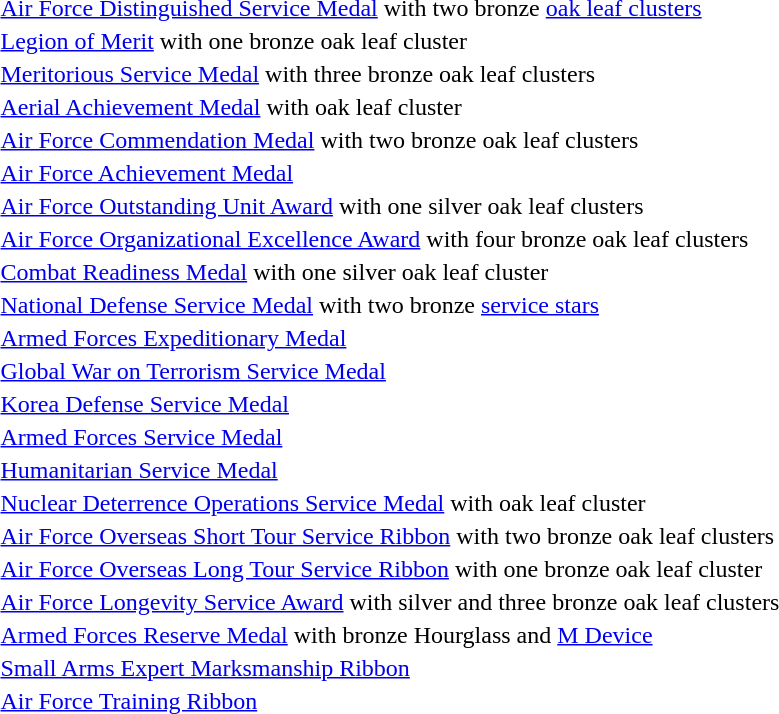<table>
<tr>
<td><span></span><span></span></td>
<td><a href='#'>Air Force Distinguished Service Medal</a> with two bronze <a href='#'>oak leaf clusters</a></td>
</tr>
<tr>
<td></td>
<td><a href='#'>Legion of Merit</a> with one bronze oak leaf cluster</td>
</tr>
<tr>
<td><span></span><span></span><span></span></td>
<td><a href='#'>Meritorious Service Medal</a> with three bronze oak leaf clusters</td>
</tr>
<tr>
<td></td>
<td><a href='#'>Aerial Achievement Medal</a> with oak leaf cluster</td>
</tr>
<tr>
<td><span></span><span></span></td>
<td><a href='#'>Air Force Commendation Medal</a> with two bronze oak leaf clusters</td>
</tr>
<tr>
<td></td>
<td><a href='#'>Air Force Achievement Medal</a></td>
</tr>
<tr>
<td></td>
<td><a href='#'>Air Force Outstanding Unit Award</a> with one silver oak leaf clusters</td>
</tr>
<tr>
<td><span></span><span></span><span></span><span></span></td>
<td><a href='#'>Air Force Organizational Excellence Award</a> with four bronze oak leaf clusters</td>
</tr>
<tr>
<td></td>
<td><a href='#'>Combat Readiness Medal</a> with one silver oak leaf cluster</td>
</tr>
<tr>
<td><span></span><span></span></td>
<td><a href='#'>National Defense Service Medal</a> with two bronze <a href='#'>service stars</a></td>
</tr>
<tr>
<td></td>
<td><a href='#'>Armed Forces Expeditionary Medal</a></td>
</tr>
<tr>
<td></td>
<td><a href='#'>Global War on Terrorism Service Medal</a></td>
</tr>
<tr>
<td></td>
<td><a href='#'>Korea Defense Service Medal</a></td>
</tr>
<tr>
<td></td>
<td><a href='#'>Armed Forces Service Medal</a></td>
</tr>
<tr>
<td></td>
<td><a href='#'>Humanitarian Service Medal</a></td>
</tr>
<tr>
<td></td>
<td><a href='#'>Nuclear Deterrence Operations Service Medal</a> with oak leaf cluster</td>
</tr>
<tr>
<td><span></span><span></span></td>
<td><a href='#'>Air Force Overseas Short Tour Service Ribbon</a> with two bronze oak leaf clusters</td>
</tr>
<tr>
<td></td>
<td><a href='#'>Air Force Overseas Long Tour Service Ribbon</a> with one bronze oak leaf cluster</td>
</tr>
<tr>
<td><span></span><span></span><span></span><span></span></td>
<td><a href='#'>Air Force Longevity Service Award</a> with silver and three bronze oak leaf clusters</td>
</tr>
<tr>
<td><span></span><span></span></td>
<td><a href='#'>Armed Forces Reserve Medal</a> with bronze Hourglass and <a href='#'>M Device</a></td>
</tr>
<tr>
<td></td>
<td><a href='#'>Small Arms Expert Marksmanship Ribbon</a></td>
</tr>
<tr>
<td></td>
<td><a href='#'>Air Force Training Ribbon</a></td>
</tr>
</table>
